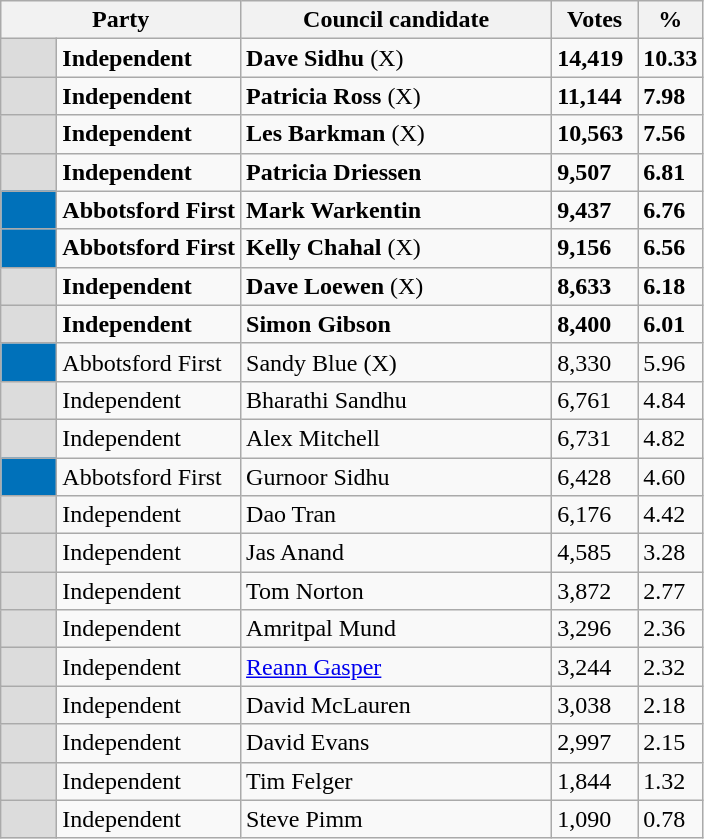<table class="wikitable">
<tr>
<th colspan="2">Party</th>
<th width="200px">Council candidate</th>
<th width="50px">Votes</th>
<th width="30px">%</th>
</tr>
<tr>
<td style="background:gainsboro" width="30px"><strong> </strong></td>
<td><strong>Independent</strong></td>
<td><strong>Dave Sidhu</strong> (X) </td>
<td><strong>14,419</strong></td>
<td><strong>10.33</strong></td>
</tr>
<tr>
<td style="background:gainsboro" width="30px"><strong> </strong></td>
<td><strong>Independent</strong></td>
<td><strong>Patricia Ross</strong> (X) </td>
<td><strong>11,144</strong></td>
<td><strong>7.98</strong></td>
</tr>
<tr>
<td style="background:gainsboro" width="30px"><strong> </strong></td>
<td><strong>Independent</strong></td>
<td><strong>Les Barkman</strong> (X) </td>
<td><strong>10,563</strong></td>
<td><strong>7.56</strong></td>
</tr>
<tr>
<td style="background:gainsboro" width="30px"><strong> </strong></td>
<td><strong>Independent</strong></td>
<td><strong>Patricia Driessen</strong> </td>
<td><strong>9,507</strong></td>
<td><strong>6.81</strong></td>
</tr>
<tr>
<td style="background:#0071BA;" width="30px"> </td>
<td><strong>Abbotsford First</strong></td>
<td><strong>Mark Warkentin</strong> </td>
<td><strong>9,437</strong></td>
<td><strong>6.76</strong></td>
</tr>
<tr>
<td style="background:#0071BA;" width="30px"> </td>
<td><strong>Abbotsford First</strong></td>
<td><strong>Kelly Chahal</strong> (X) </td>
<td><strong>9,156</strong></td>
<td><strong>6.56</strong></td>
</tr>
<tr>
<td style="background:gainsboro" width="30px"><strong> </strong></td>
<td><strong>Independent</strong></td>
<td><strong>Dave Loewen</strong> (X) </td>
<td><strong>8,633</strong></td>
<td><strong>6.18</strong></td>
</tr>
<tr>
<td style="background:gainsboro" width="30px"><strong> </strong></td>
<td><strong>Independent</strong></td>
<td><strong>Simon Gibson</strong> </td>
<td><strong>8,400</strong></td>
<td><strong>6.01</strong></td>
</tr>
<tr>
<td style="background:#0071BA;" width="30px"> </td>
<td>Abbotsford First</td>
<td>Sandy Blue (X)</td>
<td>8,330</td>
<td>5.96</td>
</tr>
<tr>
<td style="background:gainsboro" width="30px"><strong> </strong></td>
<td>Independent</td>
<td>Bharathi Sandhu</td>
<td>6,761</td>
<td>4.84</td>
</tr>
<tr>
<td style="background:gainsboro" width="30px"><strong> </strong></td>
<td>Independent</td>
<td>Alex Mitchell</td>
<td>6,731</td>
<td>4.82</td>
</tr>
<tr>
<td style="background:#0071BA;" width="30px"> </td>
<td>Abbotsford First</td>
<td>Gurnoor Sidhu</td>
<td>6,428</td>
<td>4.60</td>
</tr>
<tr>
<td style="background:gainsboro" width="30px"><strong> </strong></td>
<td>Independent</td>
<td>Dao Tran</td>
<td>6,176</td>
<td>4.42</td>
</tr>
<tr>
<td style="background:gainsboro" width="30px"><strong> </strong></td>
<td>Independent</td>
<td>Jas Anand</td>
<td>4,585</td>
<td>3.28</td>
</tr>
<tr>
<td style="background:gainsboro" width="30px"><strong> </strong></td>
<td>Independent</td>
<td>Tom Norton</td>
<td>3,872</td>
<td>2.77</td>
</tr>
<tr>
<td style="background:gainsboro" width="30px"><strong> </strong></td>
<td>Independent</td>
<td>Amritpal Mund</td>
<td>3,296</td>
<td>2.36</td>
</tr>
<tr>
<td style="background:gainsboro" width="30px"><strong> </strong></td>
<td>Independent</td>
<td><a href='#'>Reann Gasper</a></td>
<td>3,244</td>
<td>2.32</td>
</tr>
<tr>
<td style="background:gainsboro" width="30px"><strong> </strong></td>
<td>Independent</td>
<td>David McLauren</td>
<td>3,038</td>
<td>2.18</td>
</tr>
<tr>
<td style="background:gainsboro" width="30px"><strong> </strong></td>
<td>Independent</td>
<td>David Evans</td>
<td>2,997</td>
<td>2.15</td>
</tr>
<tr>
<td style="background:gainsboro" width="30px"><strong> </strong></td>
<td>Independent</td>
<td>Tim Felger</td>
<td>1,844</td>
<td>1.32</td>
</tr>
<tr>
<td style="background:gainsboro" width="30px"><strong> </strong></td>
<td>Independent</td>
<td>Steve Pimm</td>
<td>1,090</td>
<td>0.78</td>
</tr>
</table>
